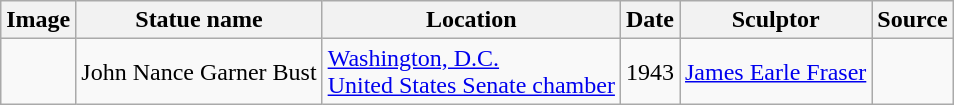<table class="wikitable sortable">
<tr>
<th scope="col" class="unsortable">Image</th>
<th scope="col">Statue name</th>
<th scope="col">Location</th>
<th scope="col">Date</th>
<th scope="col">Sculptor</th>
<th scope="col" class="unsortable">Source</th>
</tr>
<tr>
<td></td>
<td>John Nance Garner Bust</td>
<td><a href='#'>Washington, D.C.</a><br><a href='#'>United States Senate chamber</a></td>
<td>1943</td>
<td><a href='#'>James Earle Fraser</a></td>
<td></td>
</tr>
</table>
